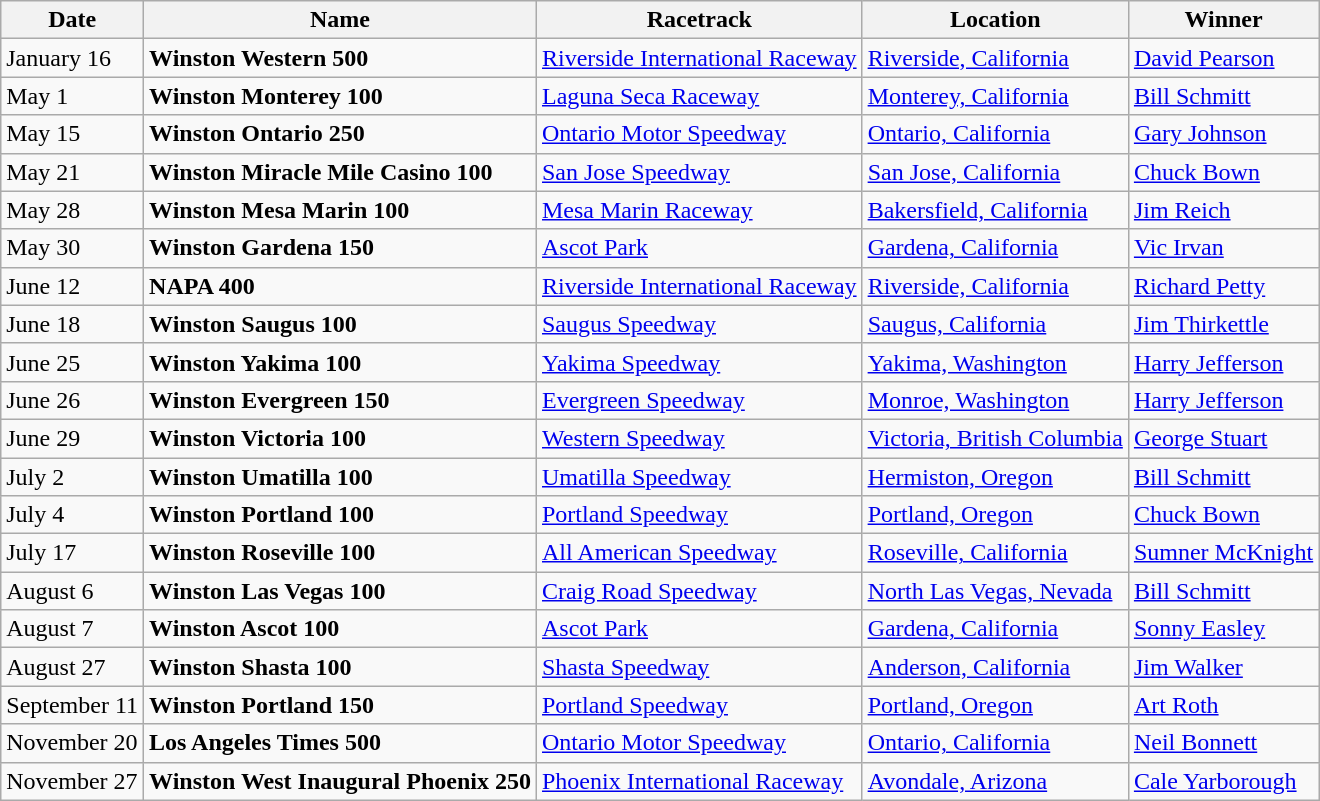<table class="wikitable">
<tr>
<th>Date</th>
<th>Name</th>
<th>Racetrack</th>
<th>Location</th>
<th>Winner</th>
</tr>
<tr>
<td>January 16</td>
<td><strong>Winston Western 500</strong></td>
<td><a href='#'>Riverside International Raceway</a></td>
<td><a href='#'>Riverside, California</a></td>
<td><a href='#'>David Pearson</a></td>
</tr>
<tr>
<td>May 1</td>
<td><strong>Winston Monterey 100</strong></td>
<td><a href='#'>Laguna Seca Raceway</a></td>
<td><a href='#'>Monterey, California</a></td>
<td><a href='#'>Bill Schmitt</a></td>
</tr>
<tr>
<td>May 15</td>
<td><strong>Winston Ontario 250</strong></td>
<td><a href='#'>Ontario Motor Speedway</a></td>
<td><a href='#'>Ontario, California</a></td>
<td><a href='#'>Gary Johnson</a></td>
</tr>
<tr>
<td>May 21</td>
<td><strong>Winston Miracle Mile Casino 100</strong></td>
<td><a href='#'>San Jose Speedway</a></td>
<td><a href='#'>San Jose, California</a></td>
<td><a href='#'>Chuck Bown</a></td>
</tr>
<tr>
<td>May 28</td>
<td><strong>Winston Mesa Marin 100</strong></td>
<td><a href='#'>Mesa Marin Raceway</a></td>
<td><a href='#'>Bakersfield, California</a></td>
<td><a href='#'>Jim Reich</a></td>
</tr>
<tr>
<td>May 30</td>
<td><strong>Winston Gardena 150</strong></td>
<td><a href='#'>Ascot Park</a></td>
<td><a href='#'>Gardena, California</a></td>
<td><a href='#'>Vic Irvan</a></td>
</tr>
<tr>
<td>June 12</td>
<td><strong>NAPA 400</strong></td>
<td><a href='#'>Riverside International Raceway</a></td>
<td><a href='#'>Riverside, California</a></td>
<td><a href='#'>Richard Petty</a></td>
</tr>
<tr>
<td>June 18</td>
<td><strong>Winston Saugus 100</strong></td>
<td><a href='#'>Saugus Speedway</a></td>
<td><a href='#'>Saugus, California</a></td>
<td><a href='#'>Jim Thirkettle</a></td>
</tr>
<tr>
<td>June 25</td>
<td><strong>Winston Yakima 100</strong></td>
<td><a href='#'>Yakima Speedway</a></td>
<td><a href='#'>Yakima, Washington</a></td>
<td><a href='#'>Harry Jefferson</a></td>
</tr>
<tr>
<td>June 26</td>
<td><strong>Winston Evergreen 150</strong></td>
<td><a href='#'>Evergreen Speedway</a></td>
<td><a href='#'>Monroe, Washington</a></td>
<td><a href='#'>Harry Jefferson</a></td>
</tr>
<tr>
<td>June 29</td>
<td><strong>Winston Victoria 100</strong></td>
<td><a href='#'>Western Speedway</a></td>
<td><a href='#'>Victoria, British Columbia</a></td>
<td><a href='#'>George Stuart</a></td>
</tr>
<tr>
<td>July 2</td>
<td><strong>Winston Umatilla 100</strong></td>
<td><a href='#'>Umatilla Speedway</a></td>
<td><a href='#'>Hermiston, Oregon</a></td>
<td><a href='#'>Bill Schmitt</a></td>
</tr>
<tr>
<td>July 4</td>
<td><strong>Winston Portland 100</strong></td>
<td><a href='#'>Portland Speedway</a></td>
<td><a href='#'>Portland, Oregon</a></td>
<td><a href='#'>Chuck Bown</a></td>
</tr>
<tr>
<td>July 17</td>
<td><strong>Winston Roseville 100</strong></td>
<td><a href='#'>All American Speedway</a></td>
<td><a href='#'>Roseville, California</a></td>
<td><a href='#'>Sumner McKnight</a></td>
</tr>
<tr>
<td>August 6</td>
<td><strong>Winston Las Vegas 100</strong></td>
<td><a href='#'>Craig Road Speedway</a></td>
<td><a href='#'>North Las Vegas, Nevada</a></td>
<td><a href='#'>Bill Schmitt</a></td>
</tr>
<tr>
<td>August 7</td>
<td><strong>Winston Ascot 100</strong></td>
<td><a href='#'>Ascot Park</a></td>
<td><a href='#'>Gardena, California</a></td>
<td><a href='#'>Sonny Easley</a></td>
</tr>
<tr>
<td>August 27</td>
<td><strong>Winston Shasta 100</strong></td>
<td><a href='#'>Shasta Speedway</a></td>
<td><a href='#'>Anderson, California</a></td>
<td><a href='#'>Jim Walker</a></td>
</tr>
<tr>
<td>September 11</td>
<td><strong>Winston Portland 150</strong></td>
<td><a href='#'>Portland Speedway</a></td>
<td><a href='#'>Portland, Oregon</a></td>
<td><a href='#'>Art Roth</a></td>
</tr>
<tr>
<td>November 20</td>
<td><strong>Los Angeles Times 500</strong></td>
<td><a href='#'>Ontario Motor Speedway</a></td>
<td><a href='#'>Ontario, California</a></td>
<td><a href='#'>Neil Bonnett</a></td>
</tr>
<tr>
<td>November 27</td>
<td><strong>Winston West Inaugural Phoenix 250</strong></td>
<td><a href='#'>Phoenix International Raceway</a></td>
<td><a href='#'>Avondale, Arizona</a></td>
<td><a href='#'>Cale Yarborough</a></td>
</tr>
</table>
